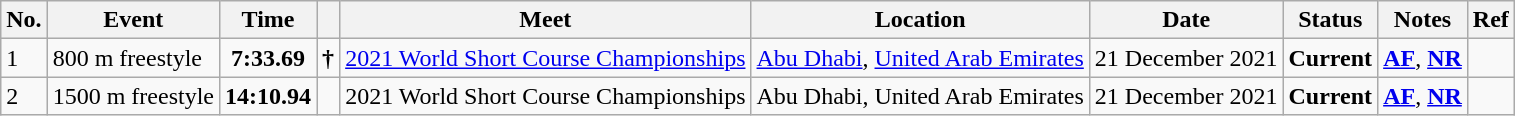<table class="wikitable sortable">
<tr>
<th>No.</th>
<th>Event</th>
<th>Time</th>
<th></th>
<th>Meet</th>
<th>Location</th>
<th>Date</th>
<th>Status</th>
<th>Notes</th>
<th>Ref</th>
</tr>
<tr>
<td>1</td>
<td>800 m freestyle</td>
<td style="text-align:center;"><strong>7:33.69</strong></td>
<td><strong>†</strong></td>
<td><a href='#'>2021 World Short Course Championships</a></td>
<td><a href='#'>Abu Dhabi</a>, <a href='#'>United Arab Emirates</a></td>
<td>21 December 2021</td>
<td style="text-align:center;"><strong>Current</strong></td>
<td><strong><a href='#'>AF</a></strong>, <strong><a href='#'>NR</a></strong></td>
<td style="text-align:center;"></td>
</tr>
<tr>
<td>2</td>
<td>1500 m freestyle</td>
<td style="text-align:center;"><strong>14:10.94</strong></td>
<td></td>
<td>2021 World Short Course Championships</td>
<td>Abu Dhabi, United Arab Emirates</td>
<td>21 December 2021</td>
<td style="text-align:center;"><strong>Current</strong></td>
<td><strong><a href='#'>AF</a></strong>, <strong><a href='#'>NR</a></strong></td>
<td style="text-align:center;"></td>
</tr>
</table>
